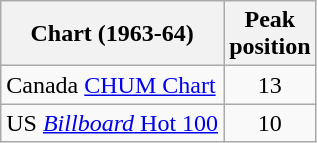<table class="wikitable sortable">
<tr>
<th>Chart (1963-64)</th>
<th>Peak<br>position</th>
</tr>
<tr>
<td align="left">Canada <a href='#'>CHUM Chart</a></td>
<td align="center">13</td>
</tr>
<tr>
<td align="left">US <a href='#'><em>Billboard</em> Hot 100</a></td>
<td align="center">10</td>
</tr>
</table>
